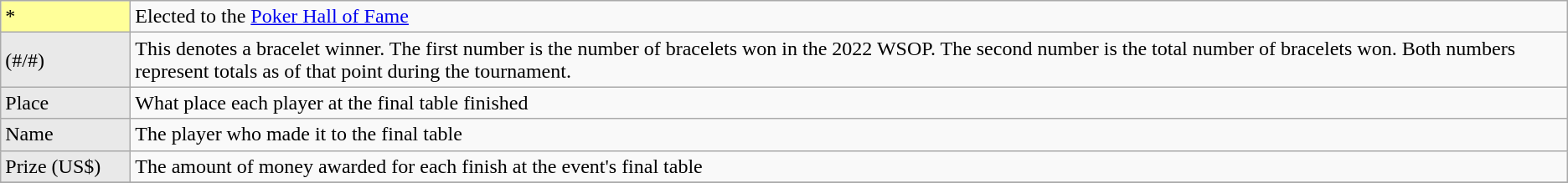<table class="wikitable">
<tr>
<td style="background-color:#FFFF99; width:6em;">*</td>
<td>Elected to the <a href='#'>Poker Hall of Fame</a></td>
</tr>
<tr>
<td style="background-color: #E9E9E9;">(#/#)</td>
<td>This denotes a bracelet winner. The first number is the number of bracelets won in the 2022 WSOP. The second number is the total number of bracelets won. Both numbers represent totals as of that point during the tournament.</td>
</tr>
<tr>
<td style="background: #E9E9E9;">Place</td>
<td>What place each player at the final table finished</td>
</tr>
<tr>
<td style="background: #E9E9E9;">Name</td>
<td>The player who made it to the final table</td>
</tr>
<tr>
<td style="background: #E9E9E9;">Prize (US$)</td>
<td>The amount of money awarded for each finish at the event's final table</td>
</tr>
<tr>
</tr>
</table>
